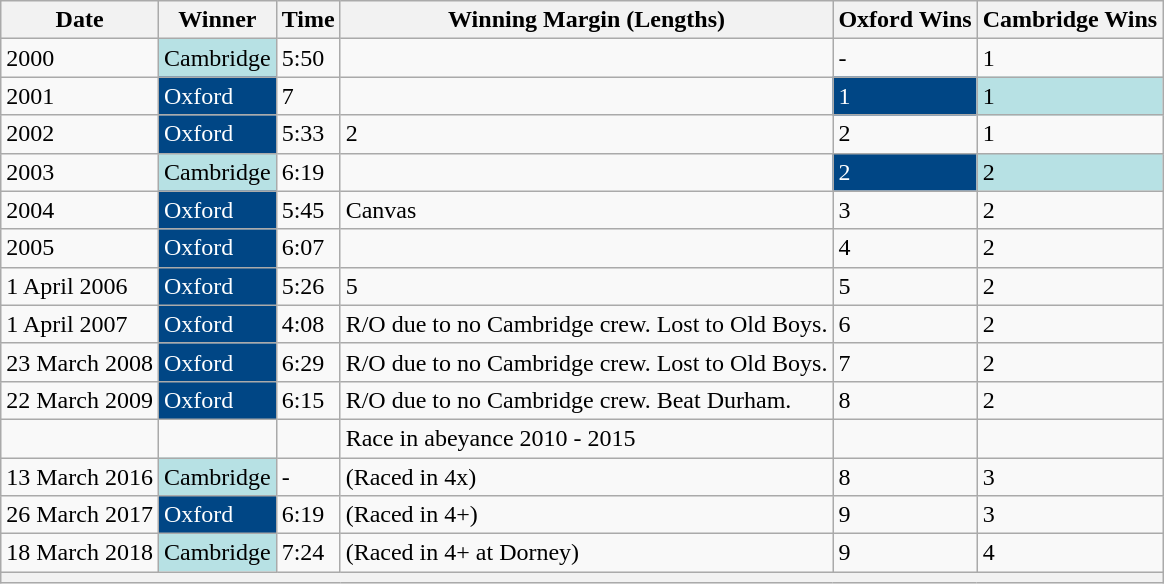<table class="wikitable collapsible collapsed" style="border-collapse: collapse;">
<tr>
<th>Date</th>
<th>Winner</th>
<th>Time</th>
<th>Winning Margin (Lengths)</th>
<th>Oxford Wins</th>
<th>Cambridge Wins</th>
</tr>
<tr>
<td>2000</td>
<td style="background:#B7E1E4; color:#000;">Cambridge</td>
<td>5:50</td>
<td></td>
<td>-</td>
<td>1</td>
</tr>
<tr>
<td>2001</td>
<td style="background:#004685; color:#FFF;">Oxford</td>
<td>7</td>
<td></td>
<td style="background:#004685; color:#FFF;">1</td>
<td style="background:#B7E1E4; color:#000;">1</td>
</tr>
<tr>
<td>2002</td>
<td style="background:#004685; color:#FFF;">Oxford</td>
<td>5:33</td>
<td>2</td>
<td>2</td>
<td>1</td>
</tr>
<tr>
<td>2003</td>
<td style="background:#B7E1E4; color:#000;">Cambridge</td>
<td>6:19</td>
<td></td>
<td style="background:#004685; color:#FFF;">2</td>
<td style="background:#B7E1E4; color:#000;">2</td>
</tr>
<tr>
<td>2004</td>
<td style="background:#004685; color:#FFF;">Oxford</td>
<td>5:45</td>
<td>Canvas</td>
<td>3</td>
<td>2</td>
</tr>
<tr>
<td>2005</td>
<td style="background:#004685; color:#FFF;">Oxford</td>
<td>6:07</td>
<td></td>
<td>4</td>
<td>2</td>
</tr>
<tr>
<td>1 April 2006</td>
<td style="background:#004685; color:#FFF;">Oxford</td>
<td>5:26</td>
<td>5</td>
<td>5</td>
<td>2</td>
</tr>
<tr>
<td>1 April 2007</td>
<td style="background:#004685; color:#FFF;">Oxford</td>
<td>4:08</td>
<td>R/O due to no Cambridge crew. Lost to Old Boys.</td>
<td>6</td>
<td>2</td>
</tr>
<tr>
<td>23 March 2008</td>
<td style="background:#004685; color:#FFF;">Oxford</td>
<td>6:29</td>
<td>R/O due to no Cambridge crew. Lost to Old Boys.</td>
<td>7</td>
<td>2</td>
</tr>
<tr>
<td>22 March 2009</td>
<td style="background:#004685; color:#FFF;">Oxford</td>
<td>6:15</td>
<td>R/O due to no Cambridge crew. Beat Durham.</td>
<td>8</td>
<td>2</td>
</tr>
<tr>
<td></td>
<td></td>
<td></td>
<td>Race in abeyance 2010 - 2015</td>
<td></td>
<td></td>
</tr>
<tr>
<td>13 March 2016</td>
<td style="background:#B7E1E4; color:#000;">Cambridge</td>
<td>-</td>
<td> (Raced in 4x)</td>
<td>8</td>
<td>3</td>
</tr>
<tr>
<td>26 March 2017</td>
<td style="background:#004685; color:#FFF;">Oxford</td>
<td>6:19</td>
<td> (Raced in 4+)</td>
<td>9</td>
<td>3</td>
</tr>
<tr>
<td>18 March 2018</td>
<td style="background:#B7E1E4; color:#000;">Cambridge</td>
<td>7:24</td>
<td> (Raced in 4+ at Dorney)</td>
<td>9</td>
<td>4</td>
</tr>
<tr>
<th class=noprint colspan=6 style="font-weight:normal"></th>
</tr>
</table>
